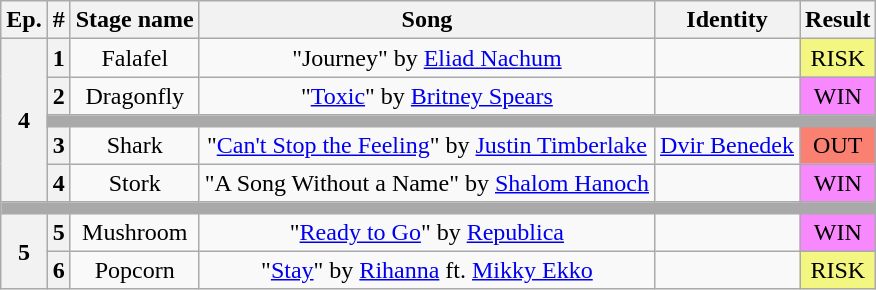<table class="wikitable plainrowheaders" style="text-align: center;">
<tr>
<th>Ep.</th>
<th>#</th>
<th>Stage name</th>
<th>Song</th>
<th>Identity</th>
<th>Result</th>
</tr>
<tr>
<th rowspan="5">4</th>
<th>1</th>
<td>Falafel</td>
<td>"Journey" by <a href='#'>Eliad Nachum</a></td>
<td></td>
<td bgcolor="F3F781">RISK</td>
</tr>
<tr>
<th>2</th>
<td>Dragonfly</td>
<td>"<a href='#'>Toxic</a>" by <a href='#'>Britney Spears</a></td>
<td></td>
<td bgcolor="F888FD">WIN</td>
</tr>
<tr>
<th colspan="5" style="background:darkgrey"></th>
</tr>
<tr>
<th>3</th>
<td>Shark</td>
<td>"<a href='#'>Can't Stop the Feeling</a>" by <a href='#'>Justin Timberlake</a></td>
<td><a href='#'>Dvir Benedek</a></td>
<td bgcolor="salmon">OUT</td>
</tr>
<tr>
<th>4</th>
<td>Stork</td>
<td>"A Song Without a Name" by <a href='#'>Shalom Hanoch</a></td>
<td></td>
<td bgcolor="F888FD">WIN</td>
</tr>
<tr>
<th colspan="6" style="background:darkgrey"></th>
</tr>
<tr>
<th rowspan="2">5</th>
<th>5</th>
<td>Mushroom</td>
<td>"<a href='#'>Ready to Go</a>" by <a href='#'>Republica</a></td>
<td></td>
<td bgcolor="F888FD">WIN</td>
</tr>
<tr>
<th>6</th>
<td>Popcorn</td>
<td>"<a href='#'>Stay</a>" by <a href='#'>Rihanna</a> ft. <a href='#'>Mikky Ekko</a></td>
<td></td>
<td bgcolor="F3F781">RISK</td>
</tr>
</table>
